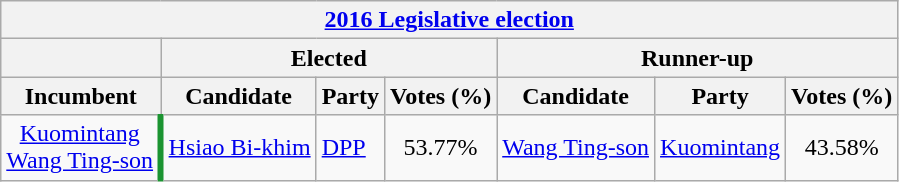<table class="wikitable collapsible sortable" style="text-align:center">
<tr>
<th colspan="7"><a href='#'>2016 Legislative election</a></th>
</tr>
<tr>
<th> </th>
<th colspan="3">Elected</th>
<th colspan="3">Runner-up</th>
</tr>
<tr>
<th>Incumbent</th>
<th>Candidate</th>
<th>Party</th>
<th>Votes (%)</th>
<th>Candidate</th>
<th>Party</th>
<th>Votes (%)</th>
</tr>
<tr>
<td><a href='#'>Kuomintang</a><br><a href='#'>Wang Ting-son</a></td>
<td style="border-left:4px solid #1B9431;"><a href='#'>Hsiao Bi-khim</a></td>
<td align="left"><a href='#'>DPP</a></td>
<td>53.77%</td>
<td><a href='#'>Wang Ting-son</a></td>
<td align="left"><a href='#'>Kuomintang</a></td>
<td>43.58%</td>
</tr>
</table>
